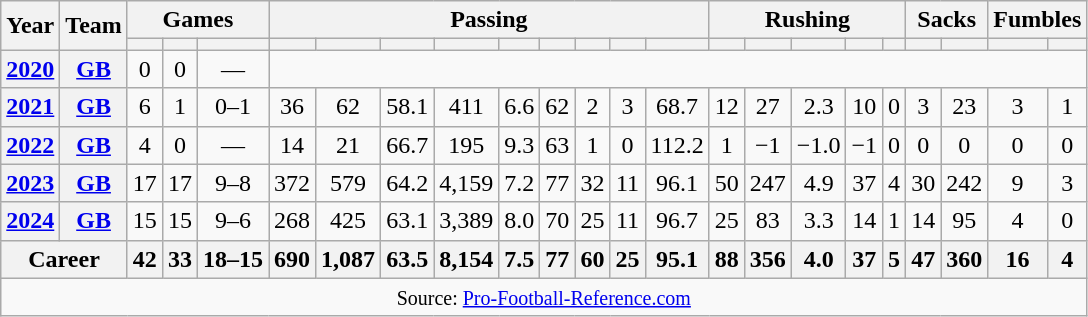<table class="wikitable" style="text-align:center;">
<tr>
<th rowspan="2">Year</th>
<th rowspan="2">Team</th>
<th colspan="3">Games</th>
<th colspan="9">Passing</th>
<th colspan="5">Rushing</th>
<th colspan="2">Sacks</th>
<th colspan="2">Fumbles</th>
</tr>
<tr>
<th></th>
<th></th>
<th></th>
<th></th>
<th></th>
<th></th>
<th></th>
<th></th>
<th></th>
<th></th>
<th></th>
<th></th>
<th></th>
<th></th>
<th></th>
<th></th>
<th></th>
<th></th>
<th></th>
<th></th>
<th></th>
</tr>
<tr>
<th><a href='#'>2020</a></th>
<th><a href='#'>GB</a></th>
<td>0</td>
<td>0</td>
<td>—</td>
<td colspan="18"></td>
</tr>
<tr>
<th><a href='#'>2021</a></th>
<th><a href='#'>GB</a></th>
<td>6</td>
<td>1</td>
<td>0–1</td>
<td>36</td>
<td>62</td>
<td>58.1</td>
<td>411</td>
<td>6.6</td>
<td>62</td>
<td>2</td>
<td>3</td>
<td>68.7</td>
<td>12</td>
<td>27</td>
<td>2.3</td>
<td>10</td>
<td>0</td>
<td>3</td>
<td>23</td>
<td>3</td>
<td>1</td>
</tr>
<tr>
<th><a href='#'>2022</a></th>
<th><a href='#'>GB</a></th>
<td>4</td>
<td>0</td>
<td>—</td>
<td>14</td>
<td>21</td>
<td>66.7</td>
<td>195</td>
<td>9.3</td>
<td>63</td>
<td>1</td>
<td>0</td>
<td>112.2</td>
<td>1</td>
<td>−1</td>
<td>−1.0</td>
<td>−1</td>
<td>0</td>
<td>0</td>
<td>0</td>
<td>0</td>
<td>0</td>
</tr>
<tr>
<th><a href='#'>2023</a></th>
<th><a href='#'>GB</a></th>
<td>17</td>
<td>17</td>
<td>9–8</td>
<td>372</td>
<td>579</td>
<td>64.2</td>
<td>4,159</td>
<td>7.2</td>
<td>77</td>
<td>32</td>
<td>11</td>
<td>96.1</td>
<td>50</td>
<td>247</td>
<td>4.9</td>
<td>37</td>
<td>4</td>
<td>30</td>
<td>242</td>
<td>9</td>
<td>3</td>
</tr>
<tr>
<th><a href='#'>2024</a></th>
<th><a href='#'>GB</a></th>
<td>15</td>
<td>15</td>
<td>9–6</td>
<td>268</td>
<td>425</td>
<td>63.1</td>
<td>3,389</td>
<td>8.0</td>
<td>70</td>
<td>25</td>
<td>11</td>
<td>96.7</td>
<td>25</td>
<td>83</td>
<td>3.3</td>
<td>14</td>
<td>1</td>
<td>14</td>
<td>95</td>
<td>4</td>
<td>0</td>
</tr>
<tr>
<th colspan="2">Career</th>
<th>42</th>
<th>33</th>
<th>18–15</th>
<th>690</th>
<th>1,087</th>
<th>63.5</th>
<th>8,154</th>
<th>7.5</th>
<th>77</th>
<th>60</th>
<th>25</th>
<th>95.1</th>
<th>88</th>
<th>356</th>
<th>4.0</th>
<th>37</th>
<th>5</th>
<th>47</th>
<th>360</th>
<th>16</th>
<th>4</th>
</tr>
<tr>
<td colspan="23"><small>Source: <a href='#'>Pro-Football-Reference.com</a></small></td>
</tr>
</table>
